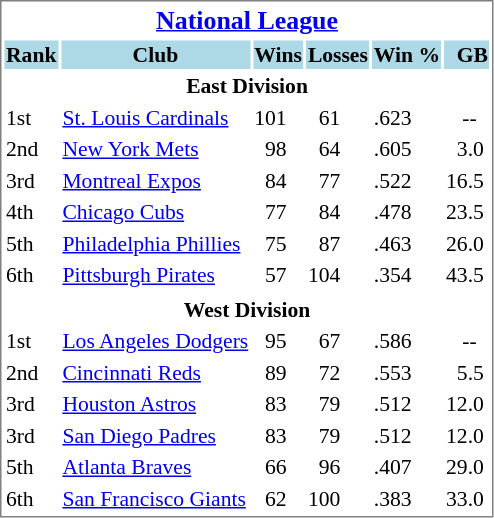<table cellpadding="1" style="width:auto;font-size: 90%; border: 1px solid gray;">
<tr align="center" style="font-size: larger;">
<th colspan=6><a href='#'>National League</a></th>
</tr>
<tr style="background:lightblue;">
<th>Rank</th>
<th>Club</th>
<th>Wins</th>
<th>Losses</th>
<th>Win %</th>
<th>  GB</th>
</tr>
<tr align="center" style="vertical-align: middle;" style="background:lightblue;">
<th colspan=6>East Division</th>
</tr>
<tr>
<td>1st</td>
<td><a href='#'>St. Louis Cardinals</a></td>
<td>101</td>
<td>  61</td>
<td>.623</td>
<td>   --</td>
</tr>
<tr>
<td>2nd</td>
<td><a href='#'>New York Mets</a></td>
<td>  98</td>
<td>  64</td>
<td>.605</td>
<td>  3.0</td>
</tr>
<tr>
<td>3rd</td>
<td><a href='#'>Montreal Expos</a></td>
<td>  84</td>
<td>  77</td>
<td>.522</td>
<td>16.5</td>
</tr>
<tr>
<td>4th</td>
<td><a href='#'>Chicago Cubs</a></td>
<td>  77</td>
<td>  84</td>
<td>.478</td>
<td>23.5</td>
</tr>
<tr>
<td>5th</td>
<td><a href='#'>Philadelphia Phillies</a></td>
<td>  75</td>
<td>  87</td>
<td>.463</td>
<td>26.0</td>
</tr>
<tr>
<td>6th</td>
<td><a href='#'>Pittsburgh Pirates</a></td>
<td>  57</td>
<td>104</td>
<td>.354</td>
<td>43.5</td>
</tr>
<tr>
</tr>
<tr align="center" style="vertical-align: middle;" style="background:lightblue;">
<th colspan=6>West Division</th>
</tr>
<tr>
<td>1st</td>
<td><a href='#'>Los Angeles Dodgers</a></td>
<td>  95</td>
<td>  67</td>
<td>.586</td>
<td>   --</td>
</tr>
<tr>
<td>2nd</td>
<td><a href='#'>Cincinnati Reds</a></td>
<td>  89</td>
<td>  72</td>
<td>.553</td>
<td>  5.5</td>
</tr>
<tr>
<td>3rd</td>
<td><a href='#'>Houston Astros</a></td>
<td>  83</td>
<td>  79</td>
<td>.512</td>
<td>12.0</td>
</tr>
<tr>
<td>3rd</td>
<td><a href='#'>San Diego Padres</a></td>
<td>  83</td>
<td>  79</td>
<td>.512</td>
<td>12.0</td>
</tr>
<tr>
<td>5th</td>
<td><a href='#'>Atlanta Braves</a></td>
<td>  66</td>
<td>  96</td>
<td>.407</td>
<td>29.0</td>
</tr>
<tr>
<td>6th</td>
<td><a href='#'>San Francisco Giants</a></td>
<td>  62</td>
<td>100</td>
<td>.383</td>
<td>33.0</td>
</tr>
</table>
